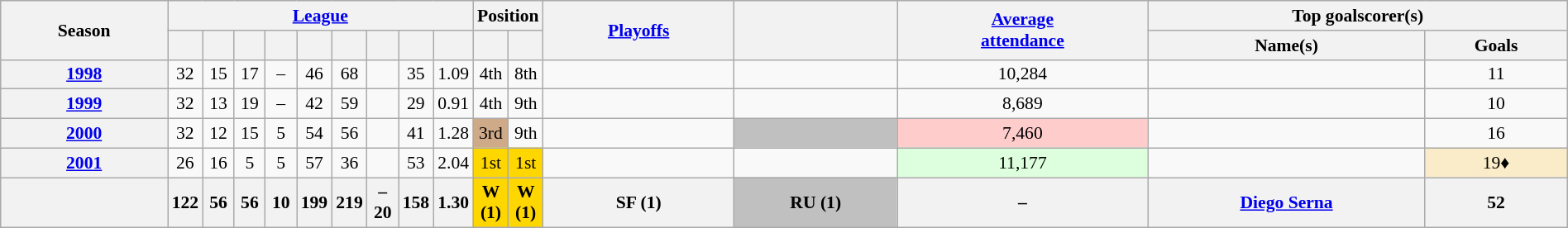<table class="wikitable sortable" width=100% border="2" cellpadding="4" style="font-size:90%; text-align:center;">
<tr style="background:#f0f6ff;">
<th rowspan=2>Season</th>
<th colspan=9><a href='#'>League</a></th>
<th colspan=2>Position</th>
<th rowspan=2><a href='#'>Playoffs</a></th>
<th rowspan=2><a href='#'></a></th>
<th rowspan=2><a href='#'>Average <br> attendance</a></th>
<th colspan=2>Top goalscorer(s)</th>
</tr>
<tr>
<th width="2%" scope="col"></th>
<th width="2%" scope="col"></th>
<th width="2%" scope="col"></th>
<th width="2%" scope="col"></th>
<th width="2%" scope="col"></th>
<th width="2%" scope="col"></th>
<th width="2%" scope="col"></th>
<th width="2%" scope="col"></th>
<th width="2%" scope="col"><a href='#'></a></th>
<th width="2%" scope="col"></th>
<th width="2%" scope="col"></th>
<th>Name(s)</th>
<th>Goals</th>
</tr>
<tr>
<th scope="row"><strong><a href='#'>1998</a></strong></th>
<td>32</td>
<td>15</td>
<td>17</td>
<td>–</td>
<td>46</td>
<td>68</td>
<td></td>
<td>35</td>
<td>1.09</td>
<td>4th</td>
<td>8th</td>
<td></td>
<td></td>
<td>10,284</td>
<td align="left"></td>
<td>11</td>
</tr>
<tr>
<th scope="row"><strong><a href='#'>1999</a></strong></th>
<td>32</td>
<td>13</td>
<td>19</td>
<td>–</td>
<td>42</td>
<td>59</td>
<td></td>
<td>29</td>
<td>0.91</td>
<td>4th</td>
<td>9th</td>
<td></td>
<td></td>
<td>8,689</td>
<td align="left"></td>
<td>10</td>
</tr>
<tr>
<th scope="row"><strong><a href='#'>2000</a></strong></th>
<td>32</td>
<td>12</td>
<td>15</td>
<td>5</td>
<td>54</td>
<td>56</td>
<td></td>
<td>41</td>
<td>1.28</td>
<td style="background-color:#CFAA88;">3rd</td>
<td>9th</td>
<td></td>
<td style="background-color:silver;"></td>
<td style="background-color:#ffcccc;">7,460</td>
<td align="left"></td>
<td>16</td>
</tr>
<tr>
<th scope="row"><strong><a href='#'>2001</a></strong></th>
<td>26</td>
<td>16</td>
<td>5</td>
<td>5</td>
<td>57</td>
<td>36</td>
<td></td>
<td>53</td>
<td>2.04</td>
<td style="background-color:gold;">1st</td>
<td style="background-color:gold;">1st</td>
<td></td>
<td></td>
<td style="background:#dfd;">11,177</td>
<td align="left"></td>
<td style="background-color:#FAECC8;">19♦</td>
</tr>
<tr>
<th scope="row"></th>
<th scope=col><strong>122</strong></th>
<th scope=col><strong>56</strong></th>
<th scope=col><strong>56</strong></th>
<th scope=col><strong>10</strong></th>
<th scope=col><strong>199</strong></th>
<th scope=col><strong>219</strong></th>
<th scope=col><strong>–20</strong></th>
<th scope=col><strong>158</strong></th>
<th scope=col><strong>1.30</strong></th>
<th scope=col style="background-color:#ffd700"><strong>W (1)</strong></th>
<th scope=col style="background-color:#ffd700"><strong>W (1)</strong></th>
<th scope=col><strong>SF (1)</strong></th>
<th scope=col style="background-color:#c0c0c0"><strong>RU (1)</strong></th>
<th scope=col>–</th>
<th scope=col align="left"> <strong><a href='#'>Diego Serna</a></strong></th>
<th scope=col><strong>52</strong></th>
</tr>
</table>
